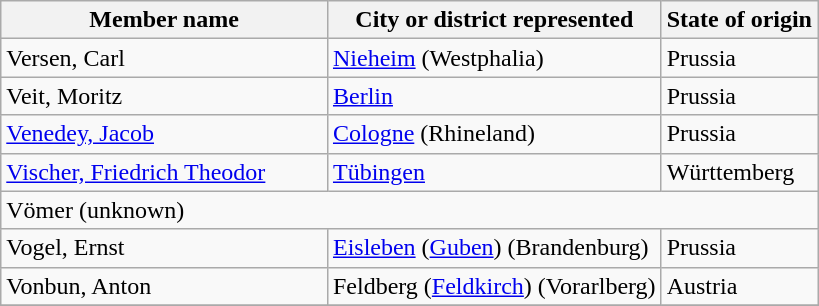<table class="wikitable">
<tr>
<th width="40%">Member name</th>
<th>City or district represented</th>
<th>State of origin</th>
</tr>
<tr>
<td>Versen, Carl</td>
<td><a href='#'>Nieheim</a> (Westphalia)</td>
<td>Prussia</td>
</tr>
<tr>
<td>Veit, Moritz</td>
<td><a href='#'>Berlin</a></td>
<td>Prussia</td>
</tr>
<tr>
<td><a href='#'>Venedey, Jacob</a></td>
<td><a href='#'>Cologne</a> (Rhineland)</td>
<td>Prussia</td>
</tr>
<tr>
<td><a href='#'>Vischer, Friedrich Theodor</a></td>
<td><a href='#'>Tübingen</a></td>
<td>Württemberg</td>
</tr>
<tr>
<td colspan=3>Vömer (unknown)</td>
</tr>
<tr>
<td>Vogel, Ernst</td>
<td><a href='#'>Eisleben</a> (<a href='#'>Guben</a>) (Brandenburg)</td>
<td>Prussia</td>
</tr>
<tr>
<td>Vonbun, Anton</td>
<td>Feldberg (<a href='#'>Feldkirch</a>) (Vorarlberg)</td>
<td>Austria</td>
</tr>
<tr>
</tr>
</table>
